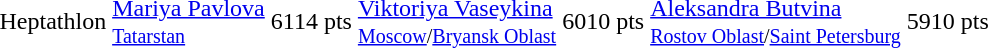<table>
<tr>
<td>Heptathlon</td>
<td><a href='#'>Mariya Pavlova</a><br><small><a href='#'>Tatarstan</a></small></td>
<td>6114 pts</td>
<td><a href='#'>Viktoriya Vaseykina</a><br><small><a href='#'>Moscow</a>/<a href='#'>Bryansk Oblast</a></small></td>
<td>6010 pts</td>
<td><a href='#'>Aleksandra Butvina</a><br><small><a href='#'>Rostov Oblast</a>/<a href='#'>Saint Petersburg</a></small></td>
<td>5910 pts</td>
</tr>
</table>
